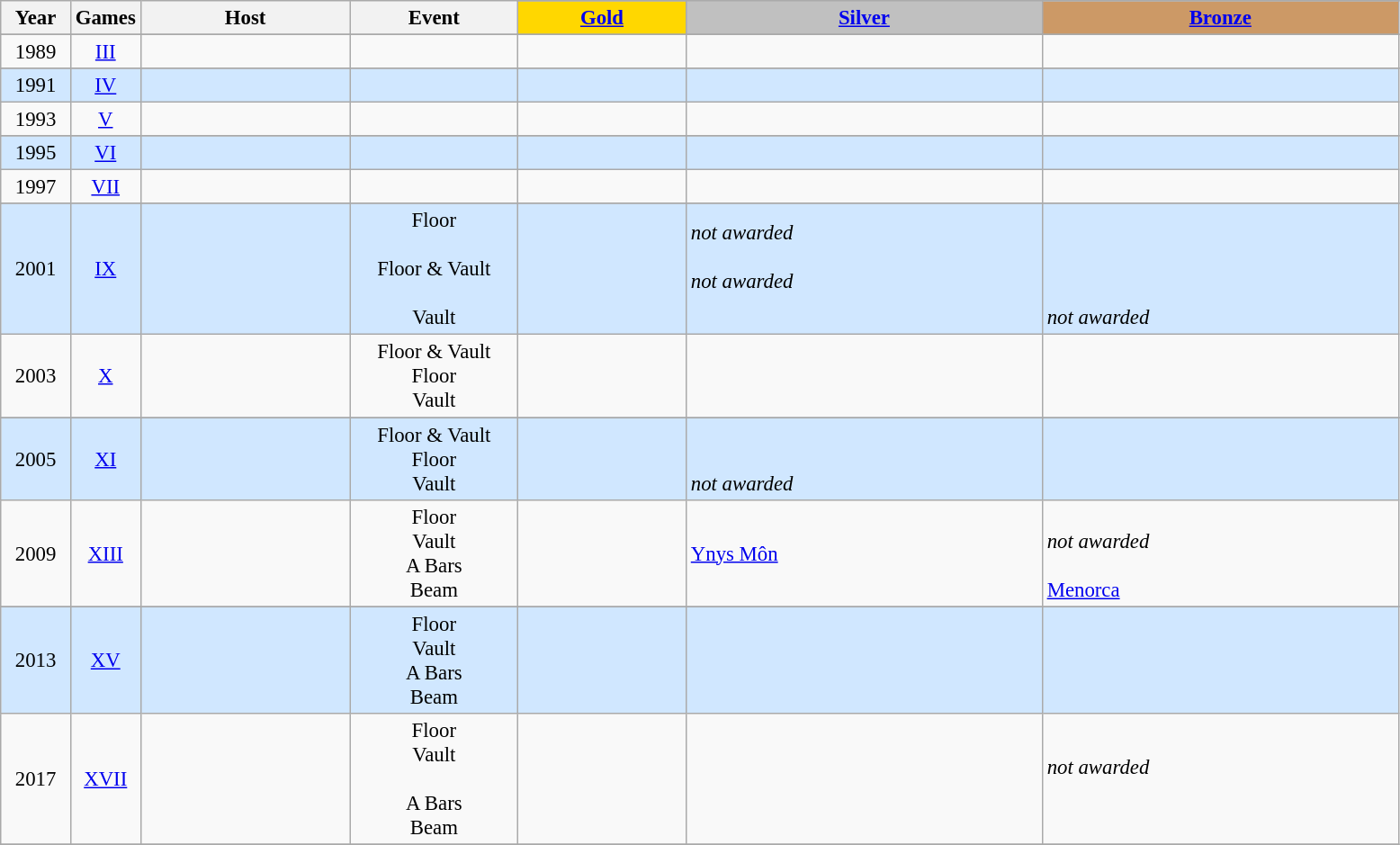<table class="wikitable" style="text-align: center; font-size:95%;">
<tr>
<th rowspan="2" style="width:5%;">Year</th>
<th rowspan="2" style="width:5%;">Games</th>
<th rowspan="2" style="width:15%;">Host</th>
<th rowspan="2" style="width:12%;">Event</th>
</tr>
<tr>
<th style="background-color: gold"><a href='#'>Gold</a></th>
<th style="background-color: silver"><a href='#'>Silver</a></th>
<th style="background-color: #CC9966"><a href='#'>Bronze</a></th>
</tr>
<tr>
</tr>
<tr>
<td>1989</td>
<td align=center><a href='#'>III</a></td>
<td align= "left"></td>
<td></td>
<td align= "left"></td>
<td align= "left"></td>
<td align= "left"></td>
</tr>
<tr>
</tr>
<tr style="text-align:center; background:#d0e7ff;">
<td>1991</td>
<td align=center><a href='#'>IV</a></td>
<td align="left"></td>
<td></td>
<td align="left"> <br> </td>
<td></td>
<td align="left"></td>
</tr>
<tr>
<td>1993</td>
<td align=center><a href='#'>V</a></td>
<td align= "left"></td>
<td></td>
<td align= "left"></td>
<td align= "left"></td>
<td align= "left"></td>
</tr>
<tr>
</tr>
<tr style="text-align:center; background:#d0e7ff;">
<td>1995</td>
<td align=center><a href='#'>VI</a></td>
<td align= "left"></td>
<td></td>
<td align= "left"></td>
<td align= "left"></td>
<td align= "left"></td>
</tr>
<tr>
<td>1997</td>
<td align=center><a href='#'>VII</a></td>
<td align= "left"></td>
<td></td>
<td align= "left"> </td>
<td></td>
<td align= "left"></td>
</tr>
<tr>
</tr>
<tr style="text-align:center; background:#d0e7ff;">
<td>2001</td>
<td align=center><a href='#'>IX</a></td>
<td align= "left"></td>
<td>Floor <br> <br>Floor & Vault <br><br> Vault</td>
<td align= "left">  <br>   <br> </td>
<td align= "left"><em>not awarded</em><br><br><em>not awarded</em> <br><br>  </td>
<td align= "left"> <br><br>  <br> <br> <em>not awarded</em></td>
</tr>
<tr>
<td>2003</td>
<td align=center><a href='#'>X</a></td>
<td align="left"></td>
<td>Floor & Vault <br> Floor <br> Vault</td>
<td align= "left"> <br>  <br> </td>
<td align= "left"> <br>  <br> </td>
<td align= "left"> <br>  <br> </td>
</tr>
<tr>
</tr>
<tr style="text-align:center; background:#d0e7ff;">
<td>2005</td>
<td align=center><a href='#'>XI</a></td>
<td align="left"></td>
<td>Floor & Vault <br> Floor <br> Vault</td>
<td align= "left"> <br>  <br>  </td>
<td align= "left"> <br>  <br> <em>not awarded</em><br></td>
<td align= "left"> <br>  <br> </td>
</tr>
<tr>
<td>2009</td>
<td align=center><a href='#'>XIII</a></td>
<td align= "left"></td>
<td>Floor <br> Vault <br> A Bars <br> Beam</td>
<td align= "left"> <br>  <br>    <br></td>
<td align= "left"> <br>   <a href='#'>Ynys Môn</a> <br>   <br> </td>
<td align= "left"> <br> <em>not awarded</em><br>  <br>   <a href='#'>Menorca</a></td>
</tr>
<tr>
</tr>
<tr style="text-align:center; background:#d0e7ff;">
<td>2013</td>
<td align=center><a href='#'>XV</a></td>
<td align= "left"></td>
<td>Floor <br> Vault <br> A Bars <br> Beam</td>
<td align= "left"> <br>  <br>   <br> </td>
<td align= "left"> <br>  <br> <br> </td>
<td align= "left"> <br>  <br>  <br> </td>
</tr>
<tr>
<td>2017</td>
<td align=center><a href='#'>XVII</a></td>
<td align= "left"></td>
<td>Floor <br> Vault <br> <br>A Bars <br> Beam</td>
<td align= "left"> <br>  <br><br>  <br> </td>
<td align= "left"> <br>   <br>  <br> </td>
<td align= "left"> <br> <em>not awarded</em><br> <br> <br> </td>
</tr>
<tr>
</tr>
</table>
